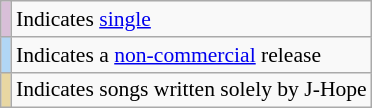<table class="wikitable" style="font-size:90%;">
<tr>
<td style="background-color:#D8BFD8"></td>
<td>Indicates <a href='#'>single</a></td>
</tr>
<tr>
<td style="background-color:#b1d6f5"></td>
<td>Indicates a <a href='#'>non-commercial</a> release</td>
</tr>
<tr>
<td scope="row" style="background-color:#e8d7a2"></td>
<td>Indicates songs written solely by J-Hope</td>
</tr>
</table>
